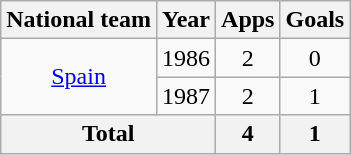<table class=wikitable style="text-align: center">
<tr>
<th>National team</th>
<th>Year</th>
<th>Apps</th>
<th>Goals</th>
</tr>
<tr>
<td rowspan=2><a href='#'>Spain</a></td>
<td>1986</td>
<td>2</td>
<td>0</td>
</tr>
<tr>
<td>1987</td>
<td>2</td>
<td>1</td>
</tr>
<tr>
<th colspan=2>Total</th>
<th>4</th>
<th>1</th>
</tr>
</table>
